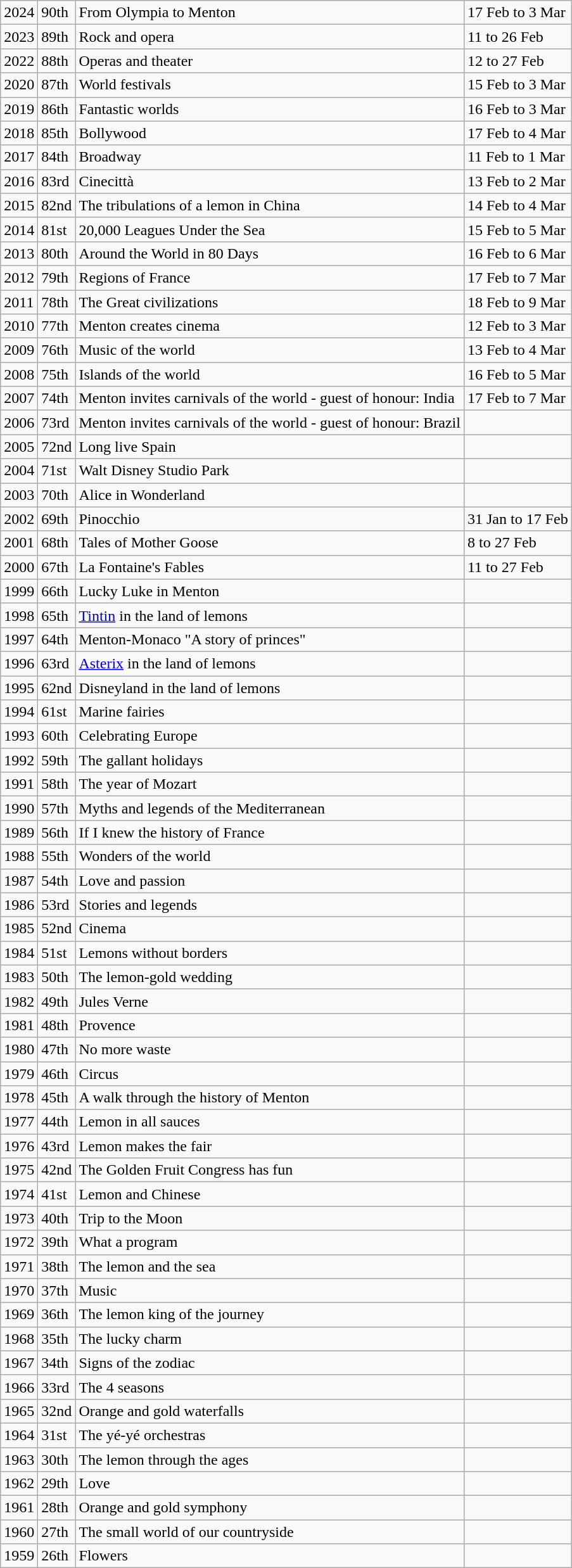<table class="wikitable" !Year !Edition !Theme !Dates>
<tr>
<td>2024</td>
<td>90th</td>
<td>From Olympia to Menton</td>
<td>17 Feb to 3 Mar</td>
</tr>
<tr>
<td>2023</td>
<td>89th</td>
<td>Rock and opera</td>
<td>11 to 26 Feb</td>
</tr>
<tr>
<td>2022</td>
<td>88th</td>
<td>Operas and theater</td>
<td>12 to 27 Feb</td>
</tr>
<tr>
<td>2020</td>
<td>87th</td>
<td>World festivals</td>
<td>15 Feb to 3 Mar</td>
</tr>
<tr>
<td>2019</td>
<td>86th</td>
<td>Fantastic worlds</td>
<td>16 Feb to 3 Mar</td>
</tr>
<tr>
<td>2018</td>
<td>85th</td>
<td>Bollywood</td>
<td>17 Feb to 4 Mar</td>
</tr>
<tr>
<td>2017</td>
<td>84th</td>
<td>Broadway</td>
<td>11 Feb to 1 Mar</td>
</tr>
<tr>
<td>2016</td>
<td>83rd</td>
<td>Cinecittà</td>
<td>13 Feb to 2 Mar</td>
</tr>
<tr>
<td>2015</td>
<td>82nd</td>
<td>The tribulations of a lemon in China</td>
<td>14 Feb to 4 Mar</td>
</tr>
<tr>
<td>2014</td>
<td>81st</td>
<td>20,000 Leagues Under the Sea</td>
<td>15 Feb to 5 Mar</td>
</tr>
<tr>
<td>2013</td>
<td>80th</td>
<td>Around the World in 80 Days</td>
<td>16 Feb to 6 Mar</td>
</tr>
<tr>
<td>2012</td>
<td>79th</td>
<td>Regions of France</td>
<td>17 Feb to 7 Mar</td>
</tr>
<tr>
<td>2011</td>
<td>78th</td>
<td>The Great civilizations</td>
<td>18 Feb to 9 Mar</td>
</tr>
<tr>
<td>2010</td>
<td>77th</td>
<td>Menton creates cinema</td>
<td>12 Feb to 3 Mar</td>
</tr>
<tr>
<td>2009</td>
<td>76th</td>
<td>Music of the world</td>
<td>13 Feb to 4 Mar</td>
</tr>
<tr>
<td>2008</td>
<td>75th</td>
<td>Islands of the world</td>
<td>16 Feb to 5 Mar</td>
</tr>
<tr>
<td>2007</td>
<td>74th</td>
<td>Menton invites carnivals of the world - guest of honour: India</td>
<td>17 Feb to 7 Mar</td>
</tr>
<tr>
<td>2006</td>
<td>73rd</td>
<td>Menton invites carnivals of the world - guest of honour: Brazil</td>
<td></td>
</tr>
<tr>
<td>2005</td>
<td>72nd</td>
<td>Long live Spain</td>
<td></td>
</tr>
<tr>
<td>2004</td>
<td>71st</td>
<td>Walt Disney Studio Park</td>
<td></td>
</tr>
<tr>
<td>2003</td>
<td>70th</td>
<td>Alice in Wonderland</td>
<td></td>
</tr>
<tr>
<td>2002</td>
<td>69th</td>
<td>Pinocchio</td>
<td>31 Jan to 17 Feb</td>
</tr>
<tr>
<td>2001</td>
<td>68th</td>
<td>Tales of Mother Goose</td>
<td>8 to 27 Feb</td>
</tr>
<tr>
<td>2000</td>
<td>67th</td>
<td>La Fontaine's Fables</td>
<td>11 to 27 Feb</td>
</tr>
<tr>
<td>1999</td>
<td>66th</td>
<td>Lucky Luke in Menton</td>
<td></td>
</tr>
<tr>
<td>1998</td>
<td>65th</td>
<td><a href='#'>Tintin</a> in the land of lemons</td>
<td></td>
</tr>
<tr>
<td>1997</td>
<td>64th</td>
<td>Menton-Monaco "A story of princes"</td>
<td></td>
</tr>
<tr>
<td>1996</td>
<td>63rd</td>
<td><a href='#'>Asterix</a> in the land of lemons</td>
<td></td>
</tr>
<tr>
<td>1995</td>
<td>62nd</td>
<td>Disneyland in the land of lemons</td>
<td></td>
</tr>
<tr>
<td>1994</td>
<td>61st</td>
<td>Marine fairies</td>
<td></td>
</tr>
<tr>
<td>1993</td>
<td>60th</td>
<td>Celebrating Europe</td>
<td></td>
</tr>
<tr>
<td>1992</td>
<td>59th</td>
<td>The gallant holidays</td>
<td></td>
</tr>
<tr>
<td>1991</td>
<td>58th</td>
<td>The year of Mozart</td>
<td></td>
</tr>
<tr>
<td>1990</td>
<td>57th</td>
<td>Myths and legends of the Mediterranean</td>
<td></td>
</tr>
<tr>
<td>1989</td>
<td>56th</td>
<td>If I knew the history of France</td>
<td></td>
</tr>
<tr>
<td>1988</td>
<td>55th</td>
<td>Wonders of the world</td>
<td></td>
</tr>
<tr>
<td>1987</td>
<td>54th</td>
<td>Love and passion</td>
<td></td>
</tr>
<tr>
<td>1986</td>
<td>53rd</td>
<td>Stories and legends</td>
<td></td>
</tr>
<tr>
<td>1985</td>
<td>52nd</td>
<td>Cinema</td>
<td></td>
</tr>
<tr>
<td>1984</td>
<td>51st</td>
<td>Lemons without borders</td>
<td></td>
</tr>
<tr>
<td>1983</td>
<td>50th</td>
<td>The lemon-gold wedding</td>
<td></td>
</tr>
<tr>
<td>1982</td>
<td>49th</td>
<td>Jules Verne</td>
<td></td>
</tr>
<tr>
<td>1981</td>
<td>48th</td>
<td>Provence</td>
<td></td>
</tr>
<tr>
<td>1980</td>
<td>47th</td>
<td>No more waste</td>
<td></td>
</tr>
<tr>
<td>1979</td>
<td>46th</td>
<td>Circus</td>
<td></td>
</tr>
<tr>
<td>1978</td>
<td>45th</td>
<td>A walk through the history of Menton</td>
<td></td>
</tr>
<tr>
<td>1977</td>
<td>44th</td>
<td>Lemon in all sauces</td>
<td></td>
</tr>
<tr>
<td>1976</td>
<td>43rd</td>
<td>Lemon makes the fair</td>
<td></td>
</tr>
<tr>
<td>1975</td>
<td>42nd</td>
<td>The Golden Fruit Congress has fun</td>
<td></td>
</tr>
<tr>
<td>1974</td>
<td>41st</td>
<td>Lemon and Chinese</td>
<td></td>
</tr>
<tr>
<td>1973</td>
<td>40th</td>
<td>Trip to the Moon</td>
<td></td>
</tr>
<tr>
<td>1972</td>
<td>39th</td>
<td>What a program</td>
<td></td>
</tr>
<tr>
<td>1971</td>
<td>38th</td>
<td>The lemon and the sea</td>
<td></td>
</tr>
<tr>
<td>1970</td>
<td>37th</td>
<td>Music</td>
<td></td>
</tr>
<tr>
<td>1969</td>
<td>36th</td>
<td>The lemon king of the journey</td>
<td></td>
</tr>
<tr>
<td>1968</td>
<td>35th</td>
<td>The lucky charm</td>
<td></td>
</tr>
<tr>
<td>1967</td>
<td>34th</td>
<td>Signs of the zodiac</td>
<td></td>
</tr>
<tr>
<td>1966</td>
<td>33rd</td>
<td>The 4 seasons</td>
<td></td>
</tr>
<tr>
<td>1965</td>
<td>32nd</td>
<td>Orange and gold waterfalls</td>
<td></td>
</tr>
<tr>
<td>1964</td>
<td>31st</td>
<td>The yé-yé orchestras</td>
<td></td>
</tr>
<tr>
<td>1963</td>
<td>30th</td>
<td>The lemon through the ages</td>
<td></td>
</tr>
<tr>
<td>1962</td>
<td>29th</td>
<td>Love</td>
<td></td>
</tr>
<tr>
<td>1961</td>
<td>28th</td>
<td>Orange and gold symphony</td>
<td></td>
</tr>
<tr>
<td>1960</td>
<td>27th</td>
<td>The small world of our countryside</td>
<td></td>
</tr>
<tr>
<td>1959</td>
<td>26th</td>
<td>Flowers</td>
<td></td>
</tr>
</table>
